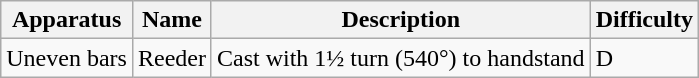<table class="wikitable">
<tr>
<th>Apparatus</th>
<th>Name</th>
<th>Description</th>
<th>Difficulty</th>
</tr>
<tr>
<td>Uneven bars</td>
<td>Reeder</td>
<td>Cast with 1½ turn (540°) to handstand</td>
<td>D</td>
</tr>
</table>
